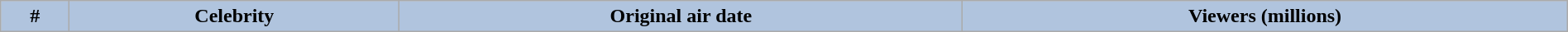<table class="wikitable plainrowheaders sortable" style="width:100%; margin:auto; background:#fff;">
<tr style="background:#b0c4de;">
<th scope="col" style="background:#b0c4de; width:3em;">#</th>
<th scope="col" style="background:#b0c4de;">Celebrity</th>
<th scope="col" style="background:#b0c4de;">Original air date</th>
<th scope="col" style="background:#b0c4de;">Viewers (millions)<br>





</th>
</tr>
</table>
